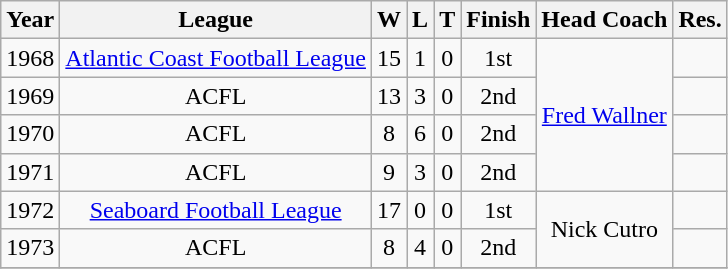<table class="wikitable" style="text-align:center">
<tr>
<th>Year</th>
<th>League</th>
<th>W</th>
<th>L</th>
<th>T</th>
<th>Finish</th>
<th>Head Coach</th>
<th>Res.</th>
</tr>
<tr>
<td>1968</td>
<td><a href='#'>Atlantic Coast Football League</a></td>
<td>15</td>
<td>1</td>
<td>0</td>
<td>1st</td>
<td rowspan=4><a href='#'>Fred Wallner</a></td>
<td></td>
</tr>
<tr>
<td>1969</td>
<td>ACFL</td>
<td>13</td>
<td>3</td>
<td>0</td>
<td>2nd</td>
<td></td>
</tr>
<tr>
<td>1970</td>
<td>ACFL</td>
<td>8</td>
<td>6</td>
<td>0</td>
<td>2nd</td>
<td></td>
</tr>
<tr>
<td>1971</td>
<td>ACFL</td>
<td>9</td>
<td>3</td>
<td>0</td>
<td>2nd</td>
<td></td>
</tr>
<tr>
<td>1972</td>
<td><a href='#'>Seaboard Football League</a></td>
<td>17</td>
<td>0</td>
<td>0</td>
<td>1st</td>
<td rowspan=2>Nick Cutro</td>
<td></td>
</tr>
<tr>
<td>1973</td>
<td>ACFL</td>
<td>8</td>
<td>4</td>
<td>0</td>
<td>2nd</td>
<td></td>
</tr>
<tr>
</tr>
</table>
